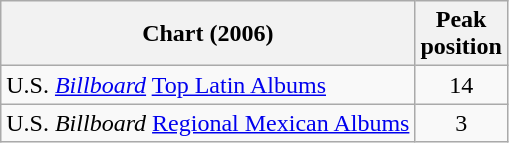<table class="wikitable sortable">
<tr>
<th>Chart (2006)</th>
<th>Peak<br>position</th>
</tr>
<tr>
<td>U.S. <em><a href='#'>Billboard</a></em> <a href='#'>Top Latin Albums</a></td>
<td style="text-align:center;">14</td>
</tr>
<tr>
<td>U.S. <em>Billboard</em> <a href='#'>Regional Mexican Albums</a></td>
<td style="text-align:center;">3</td>
</tr>
</table>
